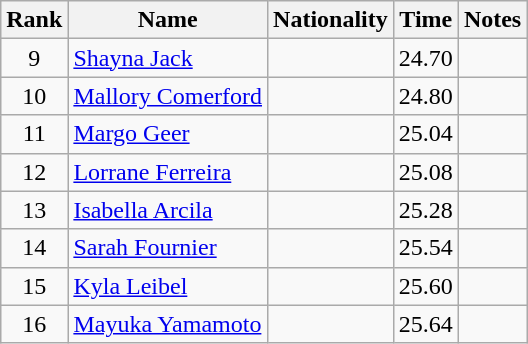<table class="wikitable sortable" style="text-align:center">
<tr>
<th>Rank</th>
<th>Name</th>
<th>Nationality</th>
<th>Time</th>
<th>Notes</th>
</tr>
<tr>
<td>9</td>
<td align=left><a href='#'>Shayna Jack</a></td>
<td align=left></td>
<td>24.70</td>
<td></td>
</tr>
<tr>
<td>10</td>
<td align=left><a href='#'>Mallory Comerford</a></td>
<td align=left></td>
<td>24.80</td>
<td></td>
</tr>
<tr>
<td>11</td>
<td align=left><a href='#'>Margo Geer</a></td>
<td align=left></td>
<td>25.04</td>
<td></td>
</tr>
<tr>
<td>12</td>
<td align=left><a href='#'>Lorrane Ferreira</a></td>
<td align=left></td>
<td>25.08</td>
<td></td>
</tr>
<tr>
<td>13</td>
<td align=left><a href='#'>Isabella Arcila</a></td>
<td align=left></td>
<td>25.28</td>
<td></td>
</tr>
<tr>
<td>14</td>
<td align=left><a href='#'>Sarah Fournier</a></td>
<td align=left></td>
<td>25.54</td>
<td></td>
</tr>
<tr>
<td>15</td>
<td align=left><a href='#'>Kyla Leibel</a></td>
<td align=left></td>
<td>25.60</td>
<td></td>
</tr>
<tr>
<td>16</td>
<td align=left><a href='#'>Mayuka Yamamoto</a></td>
<td align=left></td>
<td>25.64</td>
<td></td>
</tr>
</table>
